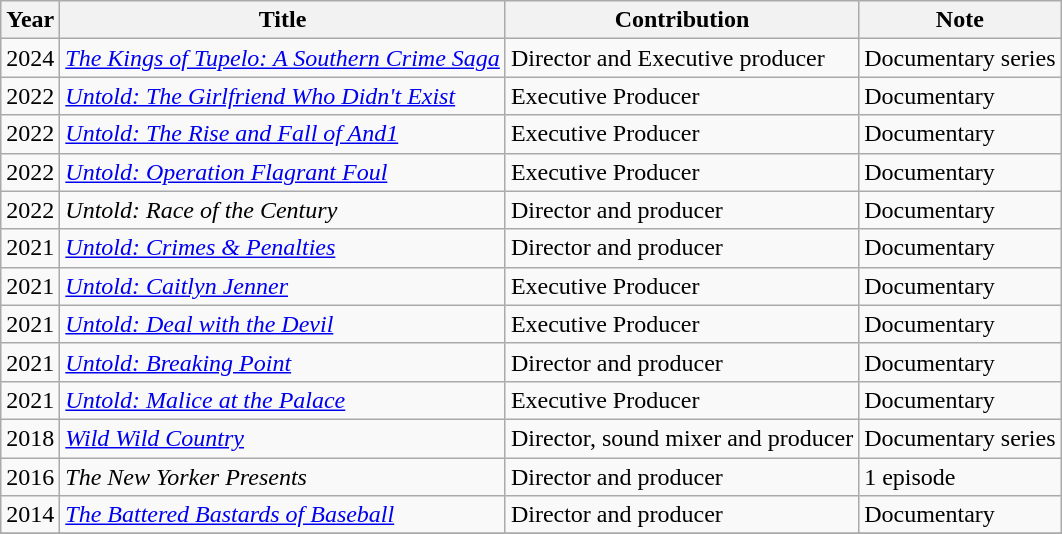<table class="wikitable sortable">
<tr>
<th>Year</th>
<th>Title</th>
<th>Contribution</th>
<th>Note</th>
</tr>
<tr>
<td>2024</td>
<td><em><a href='#'>The Kings of Tupelo: A Southern Crime Saga</a></em></td>
<td>Director and Executive producer</td>
<td>Documentary series</td>
</tr>
<tr>
<td>2022</td>
<td><em><a href='#'>Untold: The Girlfriend Who Didn't Exist</a></em></td>
<td>Executive Producer</td>
<td>Documentary</td>
</tr>
<tr>
<td>2022</td>
<td><em><a href='#'>Untold:  The Rise and Fall of And1</a></em></td>
<td>Executive Producer</td>
<td>Documentary</td>
</tr>
<tr>
<td>2022</td>
<td><em><a href='#'>Untold: Operation Flagrant Foul</a></em></td>
<td>Executive Producer</td>
<td>Documentary</td>
</tr>
<tr>
<td>2022</td>
<td><em>Untold: Race of the Century</em></td>
<td>Director and producer</td>
<td>Documentary</td>
</tr>
<tr>
<td>2021</td>
<td><em><a href='#'>Untold: Crimes & Penalties</a></em></td>
<td>Director and producer</td>
<td>Documentary</td>
</tr>
<tr>
<td>2021</td>
<td><em><a href='#'>Untold: Caitlyn Jenner</a></em></td>
<td>Executive Producer</td>
<td>Documentary</td>
</tr>
<tr>
<td>2021</td>
<td><em><a href='#'>Untold: Deal with the Devil</a></em></td>
<td>Executive Producer</td>
<td>Documentary</td>
</tr>
<tr>
<td>2021</td>
<td><em><a href='#'>Untold: Breaking Point</a></em></td>
<td>Director and producer</td>
<td>Documentary</td>
</tr>
<tr>
<td>2021</td>
<td><em><a href='#'>Untold: Malice at the Palace</a></em></td>
<td>Executive Producer</td>
<td>Documentary</td>
</tr>
<tr>
<td>2018</td>
<td><em><a href='#'>Wild Wild Country</a></em></td>
<td>Director, sound mixer and producer</td>
<td>Documentary series</td>
</tr>
<tr>
<td>2016</td>
<td><em>The New Yorker Presents</em></td>
<td>Director and producer</td>
<td>1 episode</td>
</tr>
<tr>
<td>2014</td>
<td><em><a href='#'>The Battered Bastards of Baseball</a></em></td>
<td>Director and producer</td>
<td>Documentary</td>
</tr>
<tr>
</tr>
</table>
